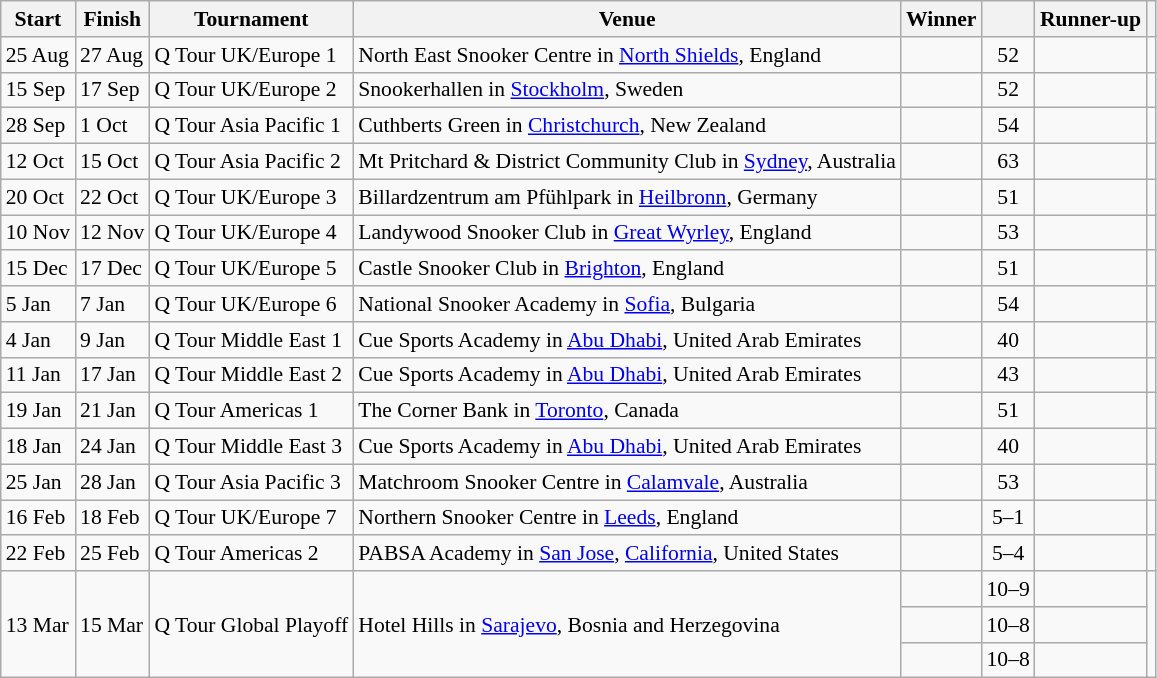<table class="wikitable" style="font-size: 90%">
<tr>
<th>Start</th>
<th>Finish</th>
<th>Tournament</th>
<th>Venue</th>
<th>Winner</th>
<th></th>
<th>Runner-up</th>
<th></th>
</tr>
<tr>
<td>25 Aug</td>
<td>27 Aug</td>
<td>Q Tour UK/Europe 1</td>
<td>North East Snooker Centre in <a href='#'>North Shields</a>, England</td>
<td></td>
<td style="text-align:center;">52</td>
<td></td>
<td style="text-align:center;"></td>
</tr>
<tr>
<td>15 Sep</td>
<td>17 Sep</td>
<td>Q Tour UK/Europe 2</td>
<td>Snookerhallen in <a href='#'>Stockholm</a>, Sweden</td>
<td></td>
<td style="text-align:center;">52</td>
<td></td>
<td style="text-align:center;"></td>
</tr>
<tr>
<td>28 Sep</td>
<td>1 Oct</td>
<td>Q Tour Asia Pacific 1</td>
<td>Cuthberts Green in <a href='#'>Christchurch</a>, New Zealand</td>
<td></td>
<td style="text-align:center;">54</td>
<td></td>
<td style="text-align:center;"></td>
</tr>
<tr>
<td>12 Oct</td>
<td>15 Oct</td>
<td>Q Tour Asia Pacific 2</td>
<td>Mt Pritchard & District Community Club in <a href='#'>Sydney</a>, Australia</td>
<td></td>
<td style="text-align:center;">63</td>
<td></td>
<td style="text-align:center;"></td>
</tr>
<tr>
<td>20 Oct</td>
<td>22 Oct</td>
<td>Q Tour UK/Europe 3</td>
<td>Billardzentrum am Pfühlpark in <a href='#'>Heilbronn</a>, Germany</td>
<td></td>
<td style="text-align:center;">51</td>
<td></td>
<td style="text-align:center;"></td>
</tr>
<tr>
<td>10 Nov</td>
<td>12 Nov</td>
<td>Q Tour UK/Europe 4</td>
<td>Landywood Snooker Club in <a href='#'>Great Wyrley</a>, England</td>
<td></td>
<td style="text-align:center;">53</td>
<td></td>
<td style="text-align:center;"></td>
</tr>
<tr>
<td>15 Dec</td>
<td>17 Dec</td>
<td>Q Tour UK/Europe 5</td>
<td>Castle Snooker Club in <a href='#'>Brighton</a>, England</td>
<td></td>
<td style="text-align:center;">51</td>
<td></td>
<td style="text-align:center;"></td>
</tr>
<tr>
<td>5 Jan</td>
<td>7 Jan</td>
<td>Q Tour UK/Europe 6</td>
<td>National Snooker Academy in <a href='#'>Sofia</a>, Bulgaria</td>
<td></td>
<td style="text-align:center;">54</td>
<td></td>
<td style="text-align:center;"></td>
</tr>
<tr>
<td>4 Jan</td>
<td>9 Jan</td>
<td>Q Tour Middle East 1</td>
<td>Cue Sports Academy in <a href='#'>Abu Dhabi</a>, United Arab Emirates</td>
<td></td>
<td style="text-align:center;">40</td>
<td></td>
<td style="text-align:center;"></td>
</tr>
<tr>
<td>11 Jan</td>
<td>17 Jan</td>
<td>Q Tour Middle East 2</td>
<td>Cue Sports Academy in <a href='#'>Abu Dhabi</a>, United Arab Emirates</td>
<td></td>
<td style="text-align:center;">43</td>
<td></td>
<td style="text-align:center;"></td>
</tr>
<tr>
<td>19 Jan</td>
<td>21 Jan</td>
<td>Q Tour Americas 1</td>
<td>The Corner Bank in <a href='#'>Toronto</a>, Canada</td>
<td></td>
<td style="text-align:center;">51</td>
<td></td>
<td style="text-align:center;"></td>
</tr>
<tr>
<td>18 Jan</td>
<td>24 Jan</td>
<td>Q Tour Middle East 3</td>
<td>Cue Sports Academy in <a href='#'>Abu Dhabi</a>, United Arab Emirates</td>
<td></td>
<td style="text-align:center;">40</td>
<td></td>
<td style="text-align:center;"></td>
</tr>
<tr>
<td>25 Jan</td>
<td>28 Jan</td>
<td>Q Tour Asia Pacific 3</td>
<td>Matchroom Snooker Centre in <a href='#'>Calamvale</a>, Australia</td>
<td></td>
<td style="text-align:center;">53</td>
<td></td>
<td style="text-align:center;"></td>
</tr>
<tr>
<td>16 Feb</td>
<td>18 Feb</td>
<td>Q Tour UK/Europe 7</td>
<td>Northern Snooker Centre in <a href='#'>Leeds</a>, England</td>
<td></td>
<td style="text-align:center;">5–1</td>
<td></td>
<td style="text-align:center;"></td>
</tr>
<tr>
<td>22 Feb</td>
<td>25 Feb</td>
<td>Q Tour Americas 2</td>
<td>PABSA Academy in <a href='#'>San Jose</a>, <a href='#'>California</a>, United States</td>
<td></td>
<td style="text-align:center;">5–4</td>
<td></td>
<td style="text-align:center;"></td>
</tr>
<tr>
<td rowspan=3>13 Mar</td>
<td rowspan=3>15 Mar</td>
<td rowspan=3>Q Tour Global Playoff</td>
<td rowspan=3>Hotel Hills in <a href='#'>Sarajevo</a>, Bosnia and Herzegovina</td>
<td></td>
<td style="text-align:center;">10–9</td>
<td></td>
<td rowspan=3></td>
</tr>
<tr>
<td></td>
<td style="text-align:center;">10–8</td>
<td></td>
</tr>
<tr>
<td></td>
<td style="text-align:center;">10–8</td>
<td></td>
</tr>
</table>
